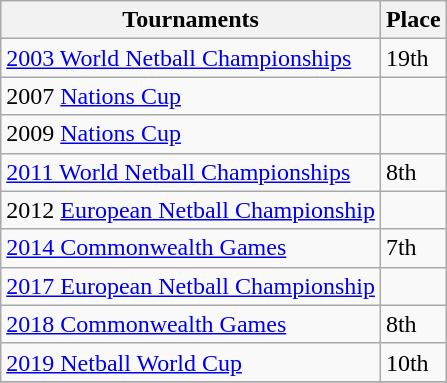<table class="wikitable collapsible">
<tr>
<th>Tournaments</th>
<th>Place</th>
</tr>
<tr>
<td><a href='#'>2003 World Netball Championships</a></td>
<td>19th</td>
</tr>
<tr>
<td>2007 <a href='#'>Nations Cup</a></td>
<td></td>
</tr>
<tr>
<td>2009 <a href='#'>Nations Cup</a></td>
<td></td>
</tr>
<tr>
<td><a href='#'>2011 World Netball Championships</a></td>
<td>8th</td>
</tr>
<tr>
<td>2012 <a href='#'>European Netball Championship</a></td>
<td></td>
</tr>
<tr>
<td><a href='#'>2014 Commonwealth Games</a></td>
<td>7th</td>
</tr>
<tr>
<td><a href='#'>2017 European Netball Championship</a></td>
<td></td>
</tr>
<tr>
<td><a href='#'>2018 Commonwealth Games</a></td>
<td>8th</td>
</tr>
<tr>
<td><a href='#'>2019 Netball World Cup</a></td>
<td>10th</td>
</tr>
<tr>
</tr>
</table>
